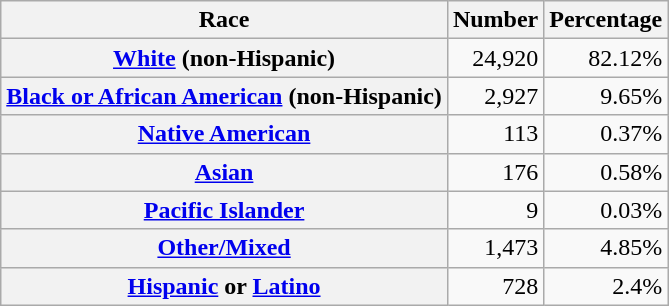<table class="wikitable" style="text-align:right">
<tr>
<th scope="col">Race</th>
<th scope="col">Number</th>
<th scope="col">Percentage</th>
</tr>
<tr>
<th scope="row"><a href='#'>White</a> (non-Hispanic)</th>
<td>24,920</td>
<td>82.12%</td>
</tr>
<tr>
<th scope="row"><a href='#'>Black or African American</a> (non-Hispanic)</th>
<td>2,927</td>
<td>9.65%</td>
</tr>
<tr>
<th scope="row"><a href='#'>Native American</a></th>
<td>113</td>
<td>0.37%</td>
</tr>
<tr>
<th scope="row"><a href='#'>Asian</a></th>
<td>176</td>
<td>0.58%</td>
</tr>
<tr>
<th scope="row"><a href='#'>Pacific Islander</a></th>
<td>9</td>
<td>0.03%</td>
</tr>
<tr>
<th scope="row"><a href='#'>Other/Mixed</a></th>
<td>1,473</td>
<td>4.85%</td>
</tr>
<tr>
<th scope="row"><a href='#'>Hispanic</a> or <a href='#'>Latino</a></th>
<td>728</td>
<td>2.4%</td>
</tr>
</table>
